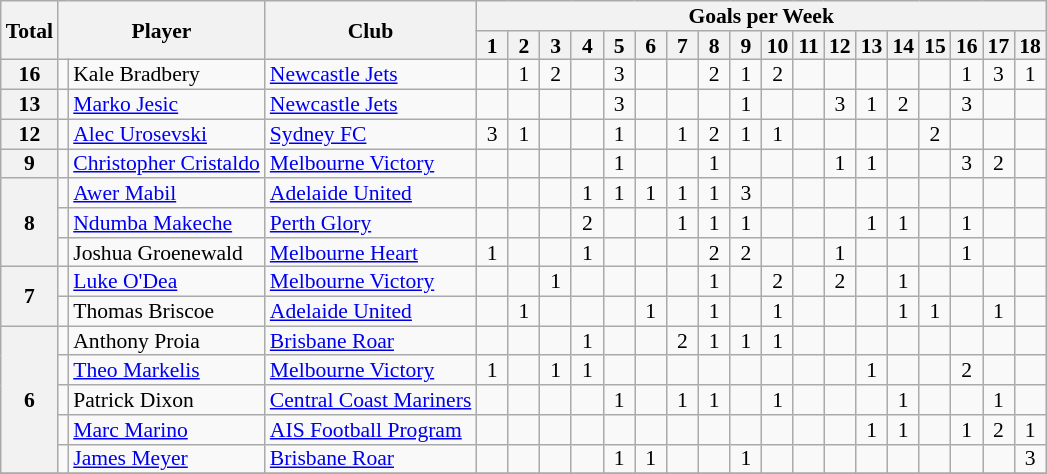<table class="wikitable" style="text-align:center; line-height: 90%; font-size:90%;">
<tr>
<th rowspan=2>Total</th>
<th rowspan=2 colspan=2>Player</th>
<th rowspan=2>Club</th>
<th colspan=27>Goals per Week</th>
</tr>
<tr>
<th> 1 </th>
<th> 2 </th>
<th> 3 </th>
<th> 4 </th>
<th> 5 </th>
<th> 6 </th>
<th> 7 </th>
<th> 8 </th>
<th> 9 </th>
<th>10</th>
<th>11</th>
<th>12</th>
<th>13</th>
<th>14</th>
<th>15</th>
<th>16</th>
<th>17</th>
<th>18</th>
</tr>
<tr>
<th>16</th>
<td></td>
<td style="text-align:left;">Kale Bradbery</td>
<td style="text-align:left;"><a href='#'>Newcastle Jets</a></td>
<td></td>
<td>1</td>
<td background:#ccffcc>2</td>
<td></td>
<td background:#ccffcc>3</td>
<td></td>
<td></td>
<td>2</td>
<td>1</td>
<td>2</td>
<td></td>
<td></td>
<td></td>
<td></td>
<td></td>
<td>1</td>
<td>3</td>
<td>1</td>
</tr>
<tr>
<th>13</th>
<td></td>
<td style="text-align:left;"><a href='#'>Marko Jesic</a></td>
<td style="text-align:left;"><a href='#'>Newcastle Jets</a></td>
<td></td>
<td></td>
<td></td>
<td></td>
<td>3</td>
<td></td>
<td></td>
<td></td>
<td>1</td>
<td></td>
<td></td>
<td>3</td>
<td>1</td>
<td>2</td>
<td></td>
<td>3</td>
<td></td>
<td></td>
</tr>
<tr>
<th>12</th>
<td></td>
<td style="text-align:left;"><a href='#'>Alec Urosevski</a></td>
<td style="text-align:left;"><a href='#'>Sydney FC</a></td>
<td>3</td>
<td>1</td>
<td></td>
<td></td>
<td>1</td>
<td></td>
<td>1</td>
<td>2</td>
<td>1</td>
<td>1</td>
<td></td>
<td></td>
<td></td>
<td></td>
<td>2</td>
<td></td>
<td></td>
<td></td>
</tr>
<tr>
<th>9</th>
<td></td>
<td style="text-align:left;"><a href='#'>Christopher Cristaldo</a></td>
<td style="text-align:left;"><a href='#'>Melbourne Victory</a></td>
<td></td>
<td></td>
<td></td>
<td></td>
<td>1</td>
<td></td>
<td></td>
<td>1</td>
<td></td>
<td></td>
<td></td>
<td>1</td>
<td>1</td>
<td></td>
<td></td>
<td>3</td>
<td>2</td>
<td></td>
</tr>
<tr>
<th rowspan=3>8</th>
<td></td>
<td style="text-align:left;"><a href='#'>Awer Mabil</a></td>
<td style="text-align:left;"><a href='#'>Adelaide United</a></td>
<td></td>
<td></td>
<td></td>
<td>1</td>
<td>1</td>
<td>1</td>
<td>1</td>
<td>1</td>
<td>3</td>
<td></td>
<td></td>
<td></td>
<td></td>
<td></td>
<td></td>
<td></td>
<td></td>
<td></td>
</tr>
<tr>
<td></td>
<td style="text-align:left;"><a href='#'>Ndumba Makeche</a></td>
<td style="text-align:left;"><a href='#'>Perth Glory</a></td>
<td></td>
<td></td>
<td></td>
<td>2</td>
<td></td>
<td></td>
<td>1</td>
<td>1</td>
<td>1</td>
<td></td>
<td></td>
<td></td>
<td>1</td>
<td>1</td>
<td></td>
<td>1</td>
<td></td>
<td></td>
</tr>
<tr>
<td></td>
<td style="text-align:left;">Joshua Groenewald</td>
<td style="text-align:left;"><a href='#'>Melbourne Heart</a></td>
<td>1</td>
<td></td>
<td></td>
<td>1</td>
<td></td>
<td></td>
<td></td>
<td>2</td>
<td>2</td>
<td></td>
<td></td>
<td>1</td>
<td></td>
<td></td>
<td></td>
<td>1</td>
<td></td>
<td></td>
</tr>
<tr>
<th rowspan=2>7</th>
<td></td>
<td style="text-align:left;"><a href='#'>Luke O'Dea</a></td>
<td style="text-align:left;"><a href='#'>Melbourne Victory</a></td>
<td></td>
<td></td>
<td>1</td>
<td></td>
<td></td>
<td></td>
<td></td>
<td>1</td>
<td></td>
<td>2</td>
<td></td>
<td>2</td>
<td></td>
<td>1</td>
<td></td>
<td></td>
<td></td>
<td></td>
</tr>
<tr>
<td></td>
<td style="text-align:left;">Thomas Briscoe</td>
<td style="text-align:left;"><a href='#'>Adelaide United</a></td>
<td></td>
<td>1</td>
<td></td>
<td></td>
<td></td>
<td>1</td>
<td></td>
<td>1</td>
<td></td>
<td>1</td>
<td></td>
<td></td>
<td></td>
<td>1</td>
<td>1</td>
<td></td>
<td>1</td>
<td></td>
</tr>
<tr>
<th rowspan=5>6</th>
<td></td>
<td style="text-align:left;">Anthony Proia</td>
<td style="text-align:left;"><a href='#'>Brisbane Roar</a></td>
<td></td>
<td></td>
<td></td>
<td>1</td>
<td></td>
<td></td>
<td>2</td>
<td>1</td>
<td>1</td>
<td>1</td>
<td></td>
<td></td>
<td></td>
<td></td>
<td></td>
<td></td>
<td></td>
<td></td>
</tr>
<tr>
<td></td>
<td style="text-align:left;"><a href='#'>Theo Markelis</a></td>
<td style="text-align:left;"><a href='#'>Melbourne Victory</a></td>
<td>1</td>
<td></td>
<td>1</td>
<td>1</td>
<td></td>
<td></td>
<td></td>
<td></td>
<td></td>
<td></td>
<td></td>
<td></td>
<td>1</td>
<td></td>
<td></td>
<td>2</td>
<td></td>
<td></td>
</tr>
<tr>
<td></td>
<td style="text-align:left;">Patrick Dixon</td>
<td style="text-align:left;"><a href='#'>Central Coast Mariners</a></td>
<td></td>
<td></td>
<td></td>
<td></td>
<td>1</td>
<td></td>
<td>1</td>
<td>1</td>
<td></td>
<td>1</td>
<td></td>
<td></td>
<td></td>
<td>1</td>
<td></td>
<td></td>
<td>1</td>
<td></td>
</tr>
<tr>
<td></td>
<td style="text-align:left;"><a href='#'>Marc Marino</a></td>
<td style="text-align:left;"><a href='#'>AIS Football Program</a></td>
<td></td>
<td></td>
<td></td>
<td></td>
<td></td>
<td></td>
<td></td>
<td></td>
<td></td>
<td></td>
<td></td>
<td></td>
<td>1</td>
<td>1</td>
<td></td>
<td>1</td>
<td>2</td>
<td>1</td>
</tr>
<tr>
<td></td>
<td style="text-align:left;"><a href='#'>James Meyer</a></td>
<td style="text-align:left;"><a href='#'>Brisbane Roar</a></td>
<td></td>
<td></td>
<td></td>
<td></td>
<td>1</td>
<td>1</td>
<td></td>
<td></td>
<td>1</td>
<td></td>
<td></td>
<td></td>
<td></td>
<td></td>
<td></td>
<td></td>
<td></td>
<td>3</td>
</tr>
<tr>
</tr>
</table>
